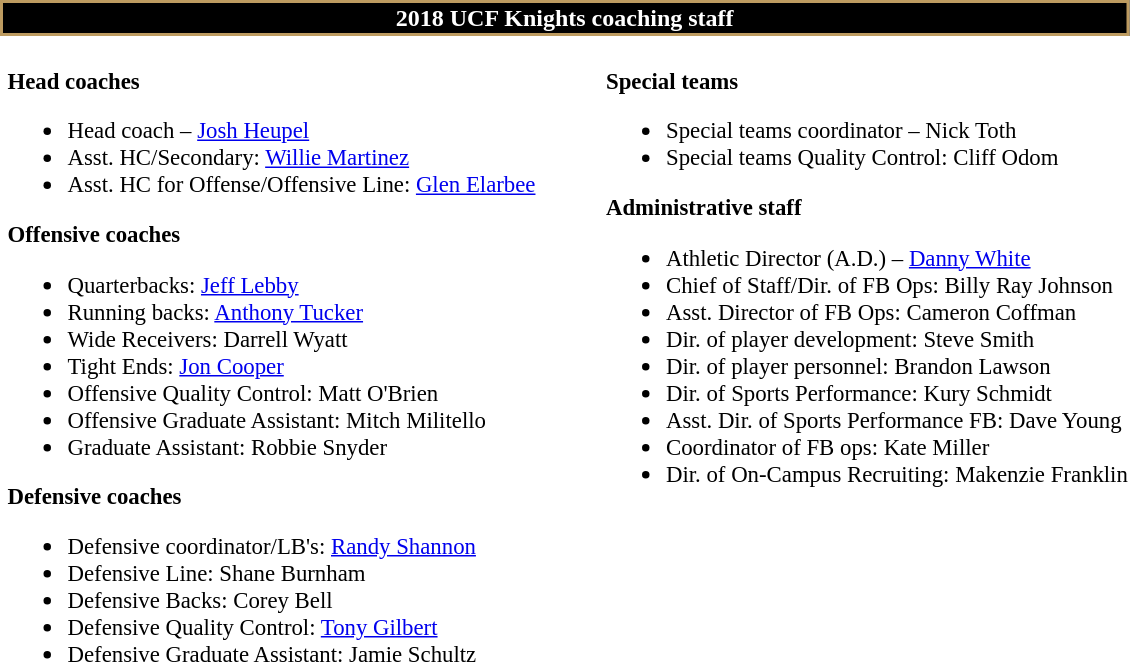<table class="toccolours" style="text-align: left">
<tr>
<td colspan="8" style="background-color: #000000; color: white; text-align: center; ;border:2px solid #BD9B60;"><strong>2018 UCF Knights coaching staff</strong></td>
</tr>
<tr>
<td valign = "top"></td>
<td style="font-size: 95%;" valign="top"><br><strong>Head coaches</strong><ul><li>Head coach – <a href='#'>Josh Heupel</a></li><li>Asst. HC/Secondary: <a href='#'>Willie Martinez</a></li><li>Asst. HC for Offense/Offensive Line: <a href='#'>Glen Elarbee</a></li></ul><strong>Offensive coaches</strong><ul><li>Quarterbacks: <a href='#'>Jeff Lebby</a></li><li>Running backs: <a href='#'>Anthony Tucker</a></li><li>Wide Receivers: Darrell Wyatt</li><li>Tight Ends: <a href='#'>Jon Cooper</a></li><li>Offensive Quality Control: Matt O'Brien</li><li>Offensive Graduate Assistant: Mitch Militello</li><li>Graduate Assistant: Robbie Snyder</li></ul><strong>Defensive coaches</strong><ul><li>Defensive coordinator/LB's: <a href='#'>Randy Shannon</a></li><li>Defensive Line: Shane Burnham</li><li>Defensive Backs: Corey Bell</li><li>Defensive Quality Control: <a href='#'>Tony Gilbert</a></li><li>Defensive Graduate Assistant: Jamie Schultz</li></ul></td>
<td width = "35"> </td>
<td valign = "top"></td>
<td style="font-size: 95%;" valign="top"><br><strong>Special teams</strong><ul><li>Special teams coordinator – Nick Toth</li><li>Special teams Quality Control: Cliff Odom</li></ul><strong>Administrative staff</strong><ul><li>Athletic Director (A.D.) – <a href='#'>Danny White</a></li><li>Chief of Staff/Dir. of FB Ops: Billy Ray Johnson</li><li>Asst. Director of FB Ops: Cameron Coffman</li><li>Dir. of player development: Steve Smith</li><li>Dir. of player personnel: Brandon Lawson</li><li>Dir. of Sports Performance: Kury Schmidt</li><li>Asst. Dir. of Sports Performance FB: Dave Young</li><li>Coordinator of FB ops: Kate Miller</li><li>Dir. of On-Campus Recruiting: Makenzie Franklin</li></ul></td>
</tr>
</table>
